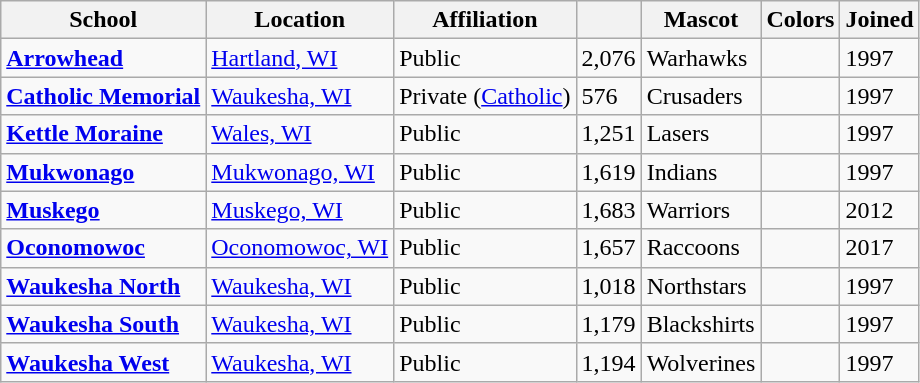<table class="wikitable sortable">
<tr>
<th>School</th>
<th>Location</th>
<th>Affiliation</th>
<th></th>
<th>Mascot</th>
<th>Colors</th>
<th>Joined</th>
</tr>
<tr>
<td><a href='#'><strong>Arrowhead</strong></a></td>
<td><a href='#'>Hartland, WI</a></td>
<td>Public</td>
<td>2,076</td>
<td>Warhawks</td>
<td> </td>
<td>1997</td>
</tr>
<tr>
<td><a href='#'><strong>Catholic Memorial</strong></a></td>
<td><a href='#'>Waukesha, WI</a></td>
<td>Private (<a href='#'>Catholic</a>)</td>
<td>576</td>
<td>Crusaders</td>
<td> </td>
<td>1997</td>
</tr>
<tr>
<td><a href='#'><strong>Kettle Moraine</strong></a></td>
<td><a href='#'>Wales, WI</a></td>
<td>Public</td>
<td>1,251</td>
<td>Lasers</td>
<td> </td>
<td>1997</td>
</tr>
<tr>
<td><a href='#'><strong>Mukwonago</strong></a></td>
<td><a href='#'>Mukwonago, WI</a></td>
<td>Public</td>
<td>1,619</td>
<td>Indians</td>
<td> </td>
<td>1997</td>
</tr>
<tr>
<td><a href='#'><strong>Muskego</strong></a></td>
<td><a href='#'>Muskego, WI</a></td>
<td>Public</td>
<td>1,683</td>
<td>Warriors</td>
<td> </td>
<td>2012</td>
</tr>
<tr>
<td><a href='#'><strong>Oconomowoc</strong></a></td>
<td><a href='#'>Oconomowoc, WI</a></td>
<td>Public</td>
<td>1,657</td>
<td>Raccoons</td>
<td> </td>
<td>2017</td>
</tr>
<tr>
<td><a href='#'><strong>Waukesha North</strong></a></td>
<td><a href='#'>Waukesha, WI</a></td>
<td>Public</td>
<td>1,018</td>
<td>Northstars</td>
<td> </td>
<td>1997</td>
</tr>
<tr>
<td><a href='#'><strong>Waukesha South</strong></a></td>
<td><a href='#'>Waukesha, WI</a></td>
<td>Public</td>
<td>1,179</td>
<td>Blackshirts</td>
<td> </td>
<td>1997</td>
</tr>
<tr>
<td><a href='#'><strong>Waukesha West</strong></a></td>
<td><a href='#'>Waukesha, WI</a></td>
<td>Public</td>
<td>1,194</td>
<td>Wolverines</td>
<td> </td>
<td>1997</td>
</tr>
</table>
